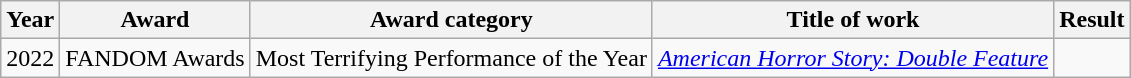<table class="wikitable sortable">
<tr>
<th>Year</th>
<th>Award</th>
<th>Award category</th>
<th>Title of work</th>
<th>Result</th>
</tr>
<tr>
<td>2022</td>
<td>FANDOM Awards</td>
<td>Most Terrifying Performance of the Year</td>
<td><em><a href='#'>American Horror Story: Double Feature</a></em></td>
<td></td>
</tr>
</table>
